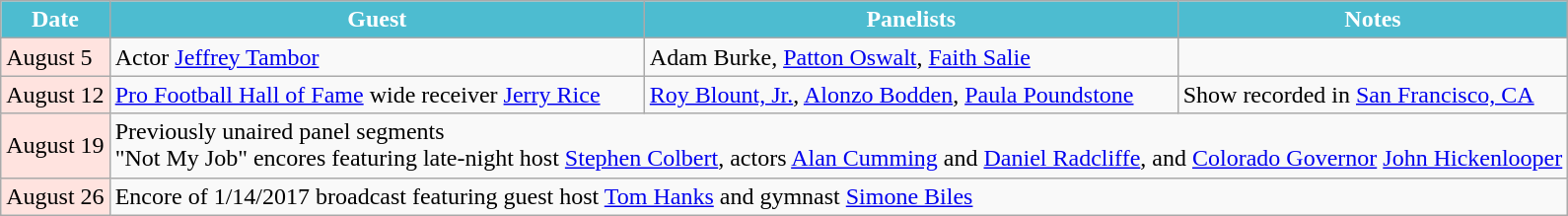<table class="wikitable">
<tr>
<th style="background:#4DBCD0;color:#FFFFFF;">Date</th>
<th style="background:#4DBCD0;color:#FFFFFF;">Guest</th>
<th style="background:#4DBCD0;color:#FFFFFF;">Panelists</th>
<th style="background:#4DBCD0;color:#FFFFFF;">Notes</th>
</tr>
<tr>
<td style="background:#FFE3DF;color:#000000;">August 5</td>
<td>Actor <a href='#'>Jeffrey Tambor</a></td>
<td>Adam Burke, <a href='#'>Patton Oswalt</a>, <a href='#'>Faith Salie</a></td>
<td></td>
</tr>
<tr>
<td style="background:#FFE3DF;color:#000000;">August 12</td>
<td><a href='#'>Pro Football Hall of Fame</a> wide receiver <a href='#'>Jerry Rice</a></td>
<td><a href='#'>Roy Blount, Jr.</a>, <a href='#'>Alonzo Bodden</a>, <a href='#'>Paula Poundstone</a></td>
<td>Show recorded in <a href='#'>San Francisco, CA</a> </td>
</tr>
<tr>
<td style="background:#FFE3DF;color:#000000;">August 19</td>
<td colspan="3">Previously unaired panel segments<br>"Not My Job" encores featuring late-night host <a href='#'>Stephen Colbert</a>, actors <a href='#'>Alan Cumming</a> and <a href='#'>Daniel Radcliffe</a>, and <a href='#'>Colorado Governor</a> <a href='#'>John Hickenlooper</a></td>
</tr>
<tr>
<td style="background:#FFE3DF;color:#000000;">August 26</td>
<td colspan="3">Encore of 1/14/2017 broadcast featuring guest host <a href='#'>Tom Hanks</a> and gymnast <a href='#'>Simone Biles</a></td>
</tr>
</table>
